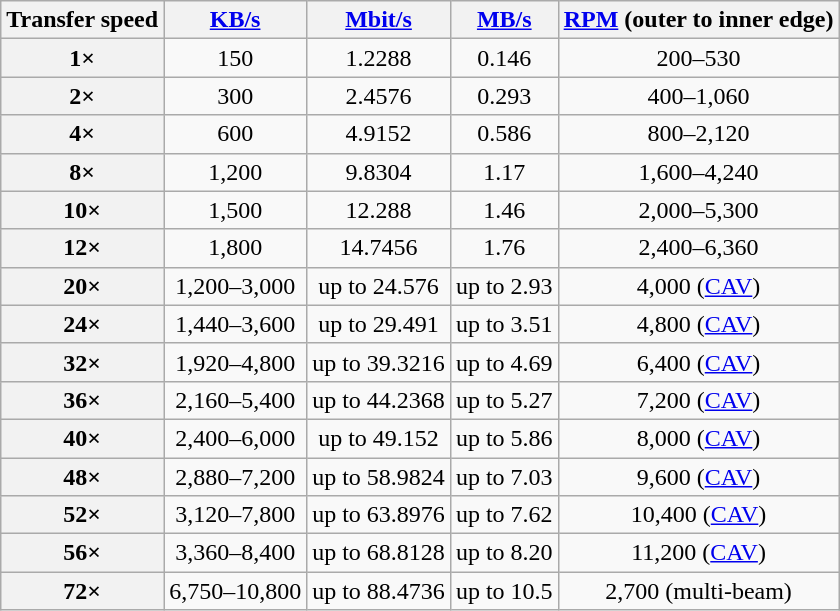<table class="wikitable">
<tr>
<th style="text-align: center">Transfer speed</th>
<th><a href='#'>KB/s</a></th>
<th><a href='#'>Mbit/s</a></th>
<th><a href='#'>MB/s</a></th>
<th><a href='#'>RPM</a> (outer to inner edge)</th>
</tr>
<tr style="text-align:center">
<th>1×</th>
<td>150</td>
<td>1.2288</td>
<td>0.146</td>
<td>200–530</td>
</tr>
<tr style="text-align:center">
<th>2×</th>
<td>300</td>
<td>2.4576</td>
<td>0.293</td>
<td>400–1,060</td>
</tr>
<tr style="text-align:center">
<th>4×</th>
<td>600</td>
<td>4.9152</td>
<td>0.586</td>
<td>800–2,120</td>
</tr>
<tr style="text-align:center">
<th>8×</th>
<td>1,200</td>
<td>9.8304</td>
<td>1.17</td>
<td>1,600–4,240</td>
</tr>
<tr style="text-align:center">
<th>10×</th>
<td>1,500</td>
<td>12.288</td>
<td>1.46</td>
<td>2,000–5,300</td>
</tr>
<tr style="text-align:center">
<th>12×</th>
<td>1,800</td>
<td>14.7456</td>
<td>1.76</td>
<td>2,400–6,360</td>
</tr>
<tr style="text-align:center">
<th>20×</th>
<td>1,200–3,000</td>
<td>up to 24.576</td>
<td>up to 2.93</td>
<td>4,000 (<a href='#'>CAV</a>)</td>
</tr>
<tr style="text-align:center">
<th>24×</th>
<td>1,440–3,600</td>
<td>up to 29.491</td>
<td>up to 3.51</td>
<td>4,800 (<a href='#'>CAV</a>)</td>
</tr>
<tr style="text-align:center">
<th>32×</th>
<td>1,920–4,800</td>
<td>up to 39.3216</td>
<td>up to 4.69</td>
<td>6,400 (<a href='#'>CAV</a>)</td>
</tr>
<tr style="text-align:center">
<th>36×</th>
<td>2,160–5,400</td>
<td>up to 44.2368</td>
<td>up to 5.27</td>
<td>7,200 (<a href='#'>CAV</a>)</td>
</tr>
<tr style="text-align:center">
<th>40×</th>
<td>2,400–6,000</td>
<td>up to 49.152</td>
<td>up to 5.86</td>
<td>8,000 (<a href='#'>CAV</a>)</td>
</tr>
<tr style="text-align:center">
<th>48×</th>
<td>2,880–7,200</td>
<td>up to 58.9824</td>
<td>up to 7.03</td>
<td>9,600 (<a href='#'>CAV</a>)</td>
</tr>
<tr style="text-align:center">
<th>52×</th>
<td>3,120–7,800</td>
<td>up to 63.8976</td>
<td>up to 7.62</td>
<td>10,400 (<a href='#'>CAV</a>)</td>
</tr>
<tr style="text-align:center">
<th>56×</th>
<td>3,360–8,400</td>
<td>up to 68.8128</td>
<td>up to 8.20</td>
<td>11,200 (<a href='#'>CAV</a>)</td>
</tr>
<tr style="text-align:center">
<th>72×</th>
<td>6,750–10,800</td>
<td>up to 88.4736</td>
<td>up to 10.5</td>
<td>2,700 (multi-beam)</td>
</tr>
</table>
